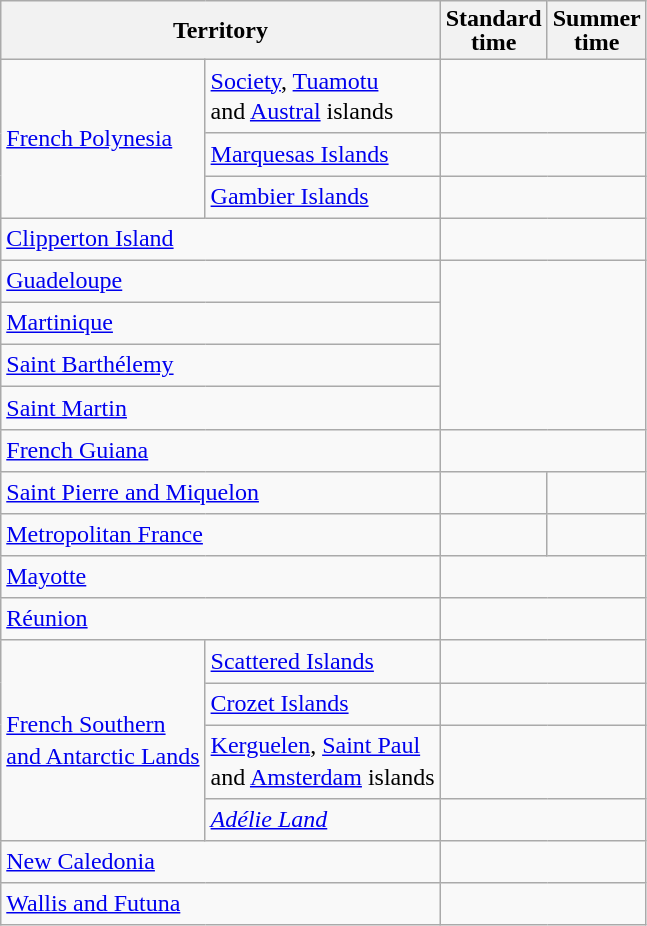<table class="wikitable sortable" style=line-height:1.3>
<tr style=line-height:1>
<th colspan=2>Territory</th>
<th>Standard<br>time</th>
<th>Summer<br>time</th>
</tr>
<tr>
<td rowspan=3><a href='#'>French Polynesia</a></td>
<td><a href='#'>Society</a>, <a href='#'>Tuamotu</a><br>and <a href='#'>Austral</a> islands</td>
<td colspan=2 data-sort-value=-10></td>
</tr>
<tr>
<td><a href='#'>Marquesas Islands</a></td>
<td colspan=2 data-sort-value=-9.5></td>
</tr>
<tr>
<td><a href='#'>Gambier Islands</a></td>
<td colspan=2 data-sort-value=-9></td>
</tr>
<tr>
<td colspan=2><a href='#'>Clipperton Island</a></td>
<td colspan=2 data-sort-value=-8></td>
</tr>
<tr>
<td colspan=2><a href='#'>Guadeloupe</a></td>
<td colspan=2 rowspan=4 data-sort-value=-4></td>
</tr>
<tr>
<td colspan=2><a href='#'>Martinique</a></td>
</tr>
<tr>
<td colspan=2><a href='#'>Saint Barthélemy</a></td>
</tr>
<tr>
<td colspan=2><a href='#'>Saint Martin</a></td>
</tr>
<tr>
<td colspan=2><a href='#'>French Guiana</a></td>
<td colspan=2 data-sort-value=-3></td>
</tr>
<tr>
<td colspan=2><a href='#'>Saint Pierre and Miquelon</a></td>
<td data-sort-value=-3></td>
<td data-sort-value=-2></td>
</tr>
<tr>
<td colspan=2><a href='#'>Metropolitan France</a></td>
<td data-sort-value=1></td>
<td data-sort-value=2></td>
</tr>
<tr>
<td colspan=2><a href='#'>Mayotte</a></td>
<td colspan=2 data-sort-value=3></td>
</tr>
<tr>
<td colspan=2><a href='#'>Réunion</a></td>
<td colspan=2 data-sort-value=4></td>
</tr>
<tr>
<td rowspan=4><a href='#'>French Southern<br>and Antarctic Lands</a></td>
<td><a href='#'>Scattered Islands</a></td>
<td colspan=2 data-sort-value=3></td>
</tr>
<tr>
<td><a href='#'>Crozet Islands</a></td>
<td colspan=2 data-sort-value=4></td>
</tr>
<tr>
<td><a href='#'>Kerguelen</a>, <a href='#'>Saint Paul</a><br>and <a href='#'>Amsterdam</a> islands</td>
<td colspan=2 data-sort-value=5></td>
</tr>
<tr style=font-style:italic>
<td><a href='#'>Adélie Land</a></td>
<td colspan=2 data-sort-value=10></td>
</tr>
<tr>
<td colspan=2><a href='#'>New Caledonia</a></td>
<td colspan=2 data-sort-value=11></td>
</tr>
<tr>
<td colspan=2><a href='#'>Wallis and Futuna</a></td>
<td colspan=2 data-sort-value=12></td>
</tr>
</table>
